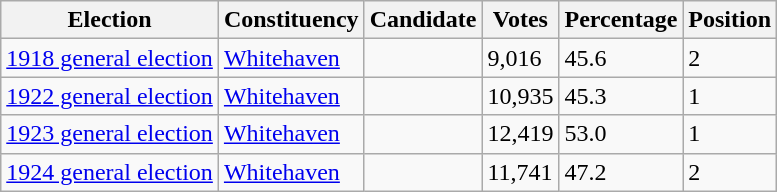<table class="wikitable sortable">
<tr>
<th>Election</th>
<th>Constituency</th>
<th>Candidate</th>
<th>Votes</th>
<th>Percentage</th>
<th>Position</th>
</tr>
<tr>
<td><a href='#'>1918 general election</a></td>
<td><a href='#'>Whitehaven</a></td>
<td></td>
<td>9,016</td>
<td>45.6</td>
<td>2</td>
</tr>
<tr>
<td><a href='#'>1922 general election</a></td>
<td><a href='#'>Whitehaven</a></td>
<td></td>
<td>10,935</td>
<td>45.3</td>
<td>1</td>
</tr>
<tr>
<td><a href='#'>1923 general election</a></td>
<td><a href='#'>Whitehaven</a></td>
<td></td>
<td>12,419</td>
<td>53.0</td>
<td>1</td>
</tr>
<tr>
<td><a href='#'>1924 general election</a></td>
<td><a href='#'>Whitehaven</a></td>
<td></td>
<td>11,741</td>
<td>47.2</td>
<td>2</td>
</tr>
</table>
